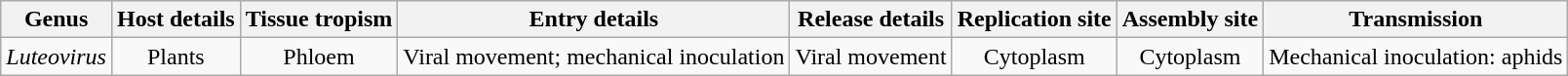<table class="wikitable sortable" style="text-align:center">
<tr>
<th>Genus</th>
<th>Host details</th>
<th>Tissue tropism</th>
<th>Entry details</th>
<th>Release details</th>
<th>Replication site</th>
<th>Assembly site</th>
<th>Transmission</th>
</tr>
<tr>
<td><em>Luteovirus</em></td>
<td>Plants</td>
<td>Phloem</td>
<td>Viral movement; mechanical inoculation</td>
<td>Viral movement</td>
<td>Cytoplasm</td>
<td>Cytoplasm</td>
<td>Mechanical inoculation: aphids</td>
</tr>
</table>
